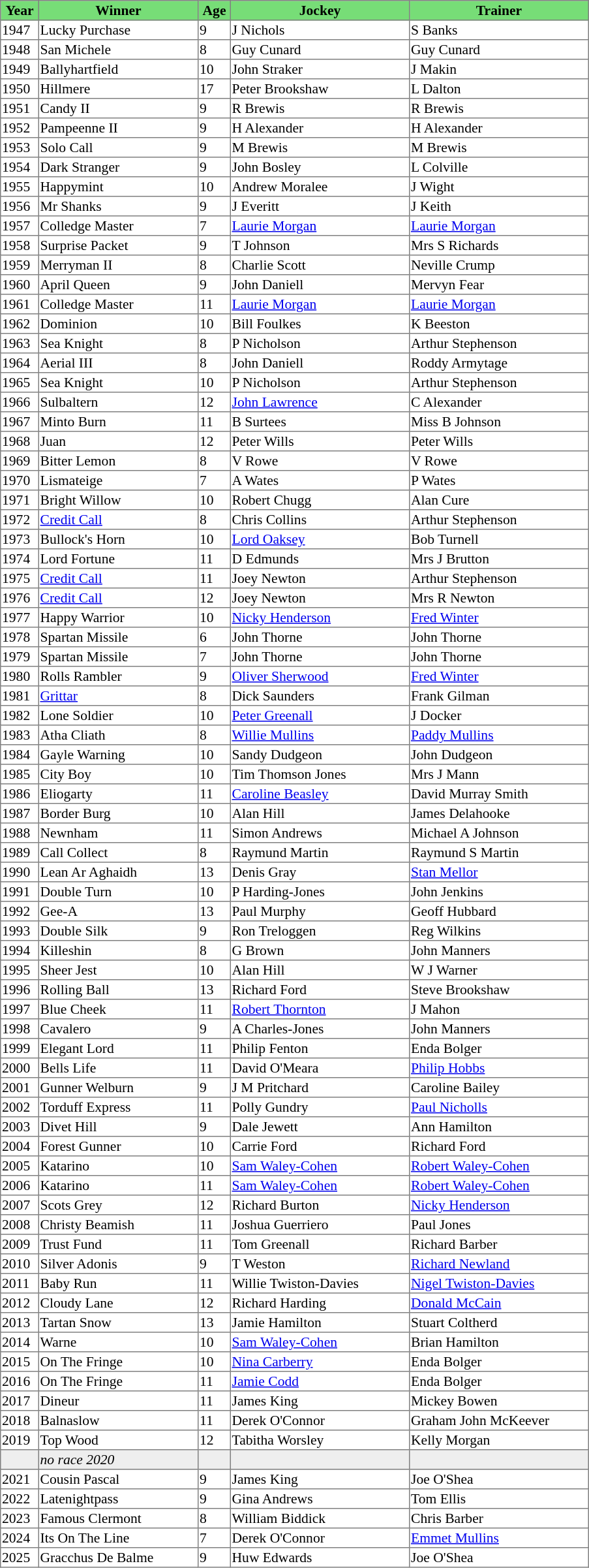<table class = "sortable" | border="1" style="border-collapse: collapse; font-size:90%">
<tr bgcolor="#77dd77" align="center">
<th style="width:36px"><strong>Year</strong></th>
<th style="width:160px"><strong>Winner</strong></th>
<th style="width:30px"><strong>Age</strong></th>
<th style="width:180px"><strong>Jockey</strong></th>
<th style="width:180px"><strong>Trainer</strong></th>
</tr>
<tr>
<td>1947</td>
<td>Lucky Purchase</td>
<td>9</td>
<td>J Nichols</td>
<td>S Banks</td>
</tr>
<tr>
<td>1948</td>
<td>San Michele</td>
<td>8</td>
<td>Guy Cunard</td>
<td>Guy Cunard</td>
</tr>
<tr>
<td>1949</td>
<td>Ballyhartfield</td>
<td>10</td>
<td>John Straker</td>
<td>J Makin</td>
</tr>
<tr>
<td>1950</td>
<td>Hillmere</td>
<td>17</td>
<td>Peter Brookshaw</td>
<td>L Dalton</td>
</tr>
<tr>
<td>1951</td>
<td>Candy II</td>
<td>9</td>
<td>R Brewis</td>
<td>R Brewis</td>
</tr>
<tr>
<td>1952</td>
<td>Pampeenne II</td>
<td>9</td>
<td>H Alexander</td>
<td>H Alexander</td>
</tr>
<tr>
<td>1953</td>
<td>Solo Call</td>
<td>9</td>
<td>M Brewis</td>
<td>M Brewis</td>
</tr>
<tr>
<td>1954</td>
<td>Dark Stranger</td>
<td>9</td>
<td>John Bosley</td>
<td>L Colville</td>
</tr>
<tr>
<td>1955</td>
<td>Happymint</td>
<td>10</td>
<td>Andrew Moralee</td>
<td>J Wight</td>
</tr>
<tr>
<td>1956</td>
<td>Mr Shanks</td>
<td>9</td>
<td>J Everitt</td>
<td>J Keith</td>
</tr>
<tr>
<td>1957</td>
<td>Colledge Master</td>
<td>7</td>
<td><a href='#'>Laurie Morgan</a></td>
<td><a href='#'>Laurie Morgan</a></td>
</tr>
<tr>
<td>1958</td>
<td>Surprise Packet</td>
<td>9</td>
<td>T Johnson</td>
<td>Mrs S Richards</td>
</tr>
<tr>
<td>1959</td>
<td>Merryman II</td>
<td>8</td>
<td>Charlie Scott</td>
<td>Neville Crump</td>
</tr>
<tr>
<td>1960</td>
<td>April Queen</td>
<td>9</td>
<td>John Daniell</td>
<td>Mervyn Fear</td>
</tr>
<tr>
<td>1961</td>
<td>Colledge Master</td>
<td>11</td>
<td><a href='#'>Laurie Morgan</a></td>
<td><a href='#'>Laurie Morgan</a></td>
</tr>
<tr>
<td>1962</td>
<td>Dominion</td>
<td>10</td>
<td>Bill Foulkes</td>
<td>K Beeston</td>
</tr>
<tr>
<td>1963</td>
<td>Sea Knight</td>
<td>8</td>
<td>P Nicholson</td>
<td>Arthur Stephenson</td>
</tr>
<tr>
<td>1964</td>
<td>Aerial III</td>
<td>8</td>
<td>John Daniell</td>
<td>Roddy Armytage</td>
</tr>
<tr>
<td>1965</td>
<td>Sea Knight</td>
<td>10</td>
<td>P Nicholson</td>
<td>Arthur Stephenson</td>
</tr>
<tr>
<td>1966</td>
<td>Sulbaltern</td>
<td>12</td>
<td><a href='#'>John Lawrence</a></td>
<td>C Alexander</td>
</tr>
<tr>
<td>1967</td>
<td>Minto Burn</td>
<td>11</td>
<td>B Surtees</td>
<td>Miss B Johnson</td>
</tr>
<tr>
<td>1968</td>
<td>Juan</td>
<td>12</td>
<td>Peter Wills</td>
<td>Peter Wills</td>
</tr>
<tr>
<td>1969</td>
<td>Bitter Lemon</td>
<td>8</td>
<td>V Rowe</td>
<td>V Rowe</td>
</tr>
<tr>
<td>1970</td>
<td>Lismateige</td>
<td>7</td>
<td>A Wates</td>
<td>P Wates</td>
</tr>
<tr>
<td>1971</td>
<td>Bright Willow</td>
<td>10</td>
<td>Robert Chugg</td>
<td>Alan Cure</td>
</tr>
<tr>
<td>1972</td>
<td><a href='#'>Credit Call</a></td>
<td>8</td>
<td>Chris Collins</td>
<td>Arthur Stephenson</td>
</tr>
<tr>
<td>1973</td>
<td>Bullock's Horn</td>
<td>10</td>
<td><a href='#'>Lord Oaksey</a></td>
<td>Bob Turnell</td>
</tr>
<tr>
<td>1974</td>
<td>Lord Fortune</td>
<td>11</td>
<td>D Edmunds</td>
<td>Mrs J Brutton</td>
</tr>
<tr>
<td>1975</td>
<td><a href='#'>Credit Call</a></td>
<td>11</td>
<td>Joey Newton</td>
<td>Arthur Stephenson</td>
</tr>
<tr>
<td>1976</td>
<td><a href='#'>Credit Call</a></td>
<td>12</td>
<td>Joey Newton</td>
<td>Mrs R Newton</td>
</tr>
<tr>
<td>1977</td>
<td>Happy Warrior</td>
<td>10</td>
<td><a href='#'>Nicky Henderson</a></td>
<td><a href='#'>Fred Winter</a></td>
</tr>
<tr>
<td>1978</td>
<td>Spartan Missile</td>
<td>6</td>
<td>John Thorne</td>
<td>John Thorne</td>
</tr>
<tr>
<td>1979</td>
<td>Spartan Missile</td>
<td>7</td>
<td>John Thorne</td>
<td>John Thorne</td>
</tr>
<tr>
<td>1980</td>
<td>Rolls Rambler</td>
<td>9</td>
<td><a href='#'>Oliver Sherwood</a></td>
<td><a href='#'>Fred Winter</a></td>
</tr>
<tr>
<td>1981</td>
<td><a href='#'>Grittar</a></td>
<td>8</td>
<td>Dick Saunders</td>
<td>Frank Gilman</td>
</tr>
<tr>
<td>1982</td>
<td>Lone Soldier</td>
<td>10</td>
<td><a href='#'>Peter Greenall</a></td>
<td>J Docker</td>
</tr>
<tr>
<td>1983</td>
<td>Atha Cliath</td>
<td>8</td>
<td><a href='#'>Willie Mullins</a></td>
<td><a href='#'>Paddy Mullins</a></td>
</tr>
<tr>
<td>1984</td>
<td>Gayle Warning</td>
<td>10</td>
<td>Sandy Dudgeon</td>
<td>John Dudgeon</td>
</tr>
<tr>
<td>1985</td>
<td>City Boy</td>
<td>10</td>
<td>Tim Thomson Jones</td>
<td>Mrs J Mann</td>
</tr>
<tr>
<td>1986</td>
<td>Eliogarty</td>
<td>11</td>
<td><a href='#'>Caroline Beasley</a></td>
<td>David Murray Smith</td>
</tr>
<tr>
<td>1987</td>
<td>Border Burg</td>
<td>10</td>
<td>Alan Hill</td>
<td>James Delahooke</td>
</tr>
<tr>
<td>1988</td>
<td>Newnham</td>
<td>11</td>
<td>Simon Andrews</td>
<td>Michael A Johnson</td>
</tr>
<tr>
<td>1989</td>
<td>Call Collect</td>
<td>8</td>
<td>Raymund Martin</td>
<td>Raymund S Martin</td>
</tr>
<tr>
<td>1990</td>
<td>Lean Ar Aghaidh</td>
<td>13</td>
<td>Denis Gray</td>
<td><a href='#'>Stan Mellor</a></td>
</tr>
<tr>
<td>1991</td>
<td>Double Turn</td>
<td>10</td>
<td>P Harding-Jones</td>
<td>John Jenkins</td>
</tr>
<tr>
<td>1992</td>
<td>Gee-A</td>
<td>13</td>
<td>Paul Murphy</td>
<td>Geoff Hubbard</td>
</tr>
<tr>
<td>1993</td>
<td>Double Silk</td>
<td>9</td>
<td>Ron Treloggen</td>
<td>Reg Wilkins</td>
</tr>
<tr>
<td>1994</td>
<td>Killeshin</td>
<td>8</td>
<td>G Brown</td>
<td>John Manners</td>
</tr>
<tr>
<td>1995</td>
<td>Sheer Jest</td>
<td>10</td>
<td>Alan Hill</td>
<td>W J Warner</td>
</tr>
<tr>
<td>1996</td>
<td>Rolling Ball</td>
<td>13</td>
<td>Richard Ford</td>
<td>Steve Brookshaw</td>
</tr>
<tr>
<td>1997</td>
<td>Blue Cheek</td>
<td>11</td>
<td><a href='#'>Robert Thornton</a></td>
<td>J Mahon</td>
</tr>
<tr>
<td>1998</td>
<td>Cavalero</td>
<td>9</td>
<td>A Charles-Jones</td>
<td>John Manners</td>
</tr>
<tr>
<td>1999</td>
<td>Elegant Lord</td>
<td>11</td>
<td>Philip Fenton</td>
<td>Enda Bolger</td>
</tr>
<tr>
<td>2000</td>
<td>Bells Life</td>
<td>11</td>
<td>David O'Meara</td>
<td><a href='#'>Philip Hobbs</a></td>
</tr>
<tr>
<td>2001</td>
<td>Gunner Welburn</td>
<td>9</td>
<td>J M Pritchard</td>
<td>Caroline Bailey</td>
</tr>
<tr>
<td>2002</td>
<td>Torduff Express</td>
<td>11</td>
<td>Polly Gundry</td>
<td><a href='#'>Paul Nicholls</a></td>
</tr>
<tr>
<td>2003</td>
<td>Divet Hill</td>
<td>9</td>
<td>Dale Jewett</td>
<td>Ann Hamilton</td>
</tr>
<tr>
<td>2004</td>
<td>Forest Gunner</td>
<td>10</td>
<td>Carrie Ford</td>
<td>Richard Ford</td>
</tr>
<tr>
<td>2005</td>
<td>Katarino</td>
<td>10</td>
<td><a href='#'>Sam Waley-Cohen</a></td>
<td><a href='#'>Robert Waley-Cohen</a></td>
</tr>
<tr>
<td>2006</td>
<td>Katarino</td>
<td>11</td>
<td><a href='#'>Sam Waley-Cohen</a></td>
<td><a href='#'>Robert Waley-Cohen</a></td>
</tr>
<tr>
<td>2007</td>
<td>Scots Grey</td>
<td>12</td>
<td>Richard Burton</td>
<td><a href='#'>Nicky Henderson</a></td>
</tr>
<tr>
<td>2008</td>
<td>Christy Beamish</td>
<td>11</td>
<td>Joshua Guerriero</td>
<td>Paul Jones</td>
</tr>
<tr>
<td>2009</td>
<td>Trust Fund</td>
<td>11</td>
<td>Tom Greenall</td>
<td>Richard Barber</td>
</tr>
<tr>
<td>2010</td>
<td>Silver Adonis</td>
<td>9</td>
<td>T Weston</td>
<td><a href='#'>Richard Newland</a></td>
</tr>
<tr>
<td>2011</td>
<td>Baby Run</td>
<td>11</td>
<td>Willie Twiston-Davies</td>
<td><a href='#'>Nigel Twiston-Davies</a></td>
</tr>
<tr>
<td>2012</td>
<td>Cloudy Lane</td>
<td>12</td>
<td>Richard Harding</td>
<td><a href='#'>Donald McCain</a></td>
</tr>
<tr>
<td>2013</td>
<td>Tartan Snow</td>
<td>13</td>
<td>Jamie Hamilton</td>
<td>Stuart Coltherd</td>
</tr>
<tr>
<td>2014</td>
<td>Warne</td>
<td>10</td>
<td><a href='#'>Sam Waley-Cohen</a></td>
<td>Brian Hamilton</td>
</tr>
<tr>
<td>2015</td>
<td>On The Fringe</td>
<td>10</td>
<td><a href='#'>Nina Carberry</a></td>
<td>Enda Bolger</td>
</tr>
<tr>
<td>2016</td>
<td>On The Fringe</td>
<td>11</td>
<td><a href='#'>Jamie Codd</a></td>
<td>Enda Bolger</td>
</tr>
<tr>
<td>2017</td>
<td>Dineur</td>
<td>11</td>
<td>James King</td>
<td>Mickey Bowen</td>
</tr>
<tr>
<td>2018</td>
<td>Balnaslow</td>
<td>11</td>
<td>Derek O'Connor</td>
<td>Graham John McKeever</td>
</tr>
<tr>
<td>2019</td>
<td>Top Wood</td>
<td>12</td>
<td>Tabitha Worsley</td>
<td>Kelly Morgan</td>
</tr>
<tr bgcolor="#eeeeee">
<td data-sort-value="2020"></td>
<td><em>no race 2020</em> </td>
<td></td>
<td></td>
<td></td>
</tr>
<tr>
<td>2021</td>
<td>Cousin Pascal</td>
<td>9</td>
<td>James King</td>
<td>Joe O'Shea</td>
</tr>
<tr>
<td>2022</td>
<td>Latenightpass</td>
<td>9</td>
<td>Gina Andrews</td>
<td>Tom Ellis</td>
</tr>
<tr>
<td>2023</td>
<td>Famous Clermont</td>
<td>8</td>
<td>William Biddick</td>
<td>Chris Barber</td>
</tr>
<tr>
<td>2024</td>
<td>Its On The Line</td>
<td>7</td>
<td>Derek O'Connor</td>
<td><a href='#'>Emmet Mullins</a></td>
</tr>
<tr>
<td>2025</td>
<td>Gracchus De Balme</td>
<td>9</td>
<td>Huw Edwards</td>
<td>Joe O'Shea</td>
</tr>
</table>
